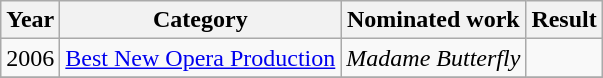<table class=wikitable>
<tr>
<th scope="col">Year</th>
<th scope="col">Category</th>
<th scope="col">Nominated work</th>
<th scope="col">Result</th>
</tr>
<tr>
<td>2006</td>
<td><a href='#'>Best New Opera Production</a></td>
<td><em>Madame Butterfly</em></td>
<td></td>
</tr>
<tr>
</tr>
</table>
